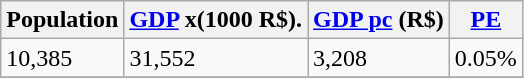<table class="wikitable" border="1">
<tr>
<th>Population </th>
<th><a href='#'>GDP</a> x(1000 R$).</th>
<th><a href='#'>GDP pc</a> (R$)</th>
<th><a href='#'>PE</a></th>
</tr>
<tr>
<td>10,385</td>
<td>31,552</td>
<td>3,208</td>
<td>0.05%</td>
</tr>
<tr>
</tr>
</table>
